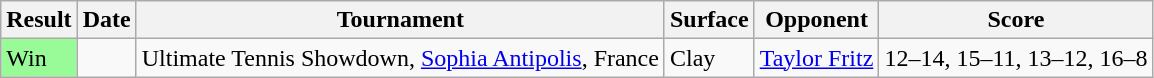<table class="sortable wikitable">
<tr>
<th>Result</th>
<th>Date</th>
<th>Tournament</th>
<th>Surface</th>
<th>Opponent</th>
<th class="unsortable">Score</th>
</tr>
<tr>
<td bgcolor=98FB98>Win</td>
<td><a href='#'></a></td>
<td>Ultimate Tennis Showdown, <a href='#'>Sophia Antipolis</a>, France</td>
<td>Clay</td>
<td> <a href='#'>Taylor Fritz</a></td>
<td>12–14, 15–11, 13–12, 16–8</td>
</tr>
</table>
